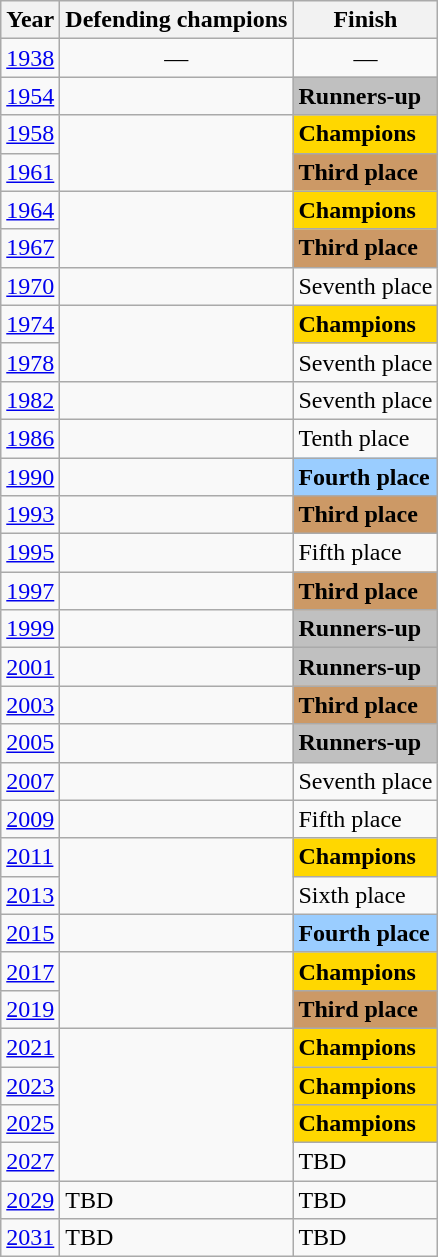<table class="wikitable">
<tr>
<th>Year</th>
<th>Defending champions</th>
<th>Finish</th>
</tr>
<tr>
<td><a href='#'>1938</a></td>
<td align=center>—</td>
<td align=center>—</td>
</tr>
<tr>
<td><a href='#'>1954</a></td>
<td></td>
<td bgcolor=silver><strong>Runners-up</strong></td>
</tr>
<tr>
<td><a href='#'>1958</a></td>
<td rowspan=2></td>
<td bgcolor=gold><strong>Champions</strong></td>
</tr>
<tr>
<td><a href='#'>1961</a></td>
<td bgcolor=#CC9966><strong>Third place</strong></td>
</tr>
<tr>
<td><a href='#'>1964</a></td>
<td rowspan=2></td>
<td bgcolor=gold><strong>Champions</strong></td>
</tr>
<tr>
<td><a href='#'>1967</a></td>
<td bgcolor=#cc9966><strong>Third place</strong></td>
</tr>
<tr>
<td><a href='#'>1970</a></td>
<td></td>
<td>Seventh place</td>
</tr>
<tr>
<td><a href='#'>1974</a></td>
<td rowspan=2></td>
<td bgcolor=gold><strong>Champions</strong></td>
</tr>
<tr>
<td><a href='#'>1978</a></td>
<td>Seventh place</td>
</tr>
<tr>
<td><a href='#'>1982</a></td>
<td></td>
<td>Seventh place</td>
</tr>
<tr>
<td><a href='#'>1986</a></td>
<td></td>
<td>Tenth place</td>
</tr>
<tr>
<td><a href='#'>1990</a></td>
<td></td>
<td bgcolor=#9acdff><strong>Fourth place</strong></td>
</tr>
<tr>
<td><a href='#'>1993</a></td>
<td></td>
<td bgcolor=#cc9966><strong>Third place</strong></td>
</tr>
<tr>
<td><a href='#'>1995</a></td>
<td></td>
<td>Fifth place</td>
</tr>
<tr>
<td><a href='#'>1997</a></td>
<td></td>
<td bgcolor=#cc9966><strong>Third place</strong></td>
</tr>
<tr>
<td><a href='#'>1999</a></td>
<td></td>
<td bgcolor=silver><strong>Runners-up</strong></td>
</tr>
<tr>
<td><a href='#'>2001</a></td>
<td></td>
<td bgcolor=silver><strong>Runners-up</strong></td>
</tr>
<tr>
<td><a href='#'>2003</a></td>
<td></td>
<td bgcolor=#cc9966><strong>Third place</strong></td>
</tr>
<tr>
<td><a href='#'>2005</a></td>
<td></td>
<td bgcolor=silver><strong>Runners-up</strong></td>
</tr>
<tr>
<td><a href='#'>2007</a></td>
<td></td>
<td>Seventh place</td>
</tr>
<tr>
<td><a href='#'>2009</a></td>
<td></td>
<td>Fifth place</td>
</tr>
<tr>
<td><a href='#'>2011</a></td>
<td rowspan=2></td>
<td bgcolor=gold><strong>Champions</strong></td>
</tr>
<tr>
<td><a href='#'>2013</a></td>
<td>Sixth place</td>
</tr>
<tr>
<td><a href='#'>2015</a></td>
<td></td>
<td bgcolor=#9acdff><strong>Fourth place</strong></td>
</tr>
<tr>
<td><a href='#'>2017</a></td>
<td rowspan=2></td>
<td bgcolor=gold><strong>Champions</strong></td>
</tr>
<tr>
<td><a href='#'>2019</a></td>
<td bgcolor=#CC9966><strong>Third place</strong></td>
</tr>
<tr>
<td><a href='#'>2021</a></td>
<td rowspan=4></td>
<td bgcolor=gold><strong>Champions</strong></td>
</tr>
<tr>
<td><a href='#'>2023</a></td>
<td bgcolor=gold><strong>Champions</strong></td>
</tr>
<tr>
<td><a href='#'>2025</a></td>
<td bgcolor=gold><strong>Champions</strong></td>
</tr>
<tr>
<td><a href='#'>2027</a></td>
<td>TBD</td>
</tr>
<tr>
<td><a href='#'>2029</a></td>
<td>TBD</td>
<td>TBD</td>
</tr>
<tr>
<td><a href='#'>2031</a></td>
<td>TBD</td>
<td>TBD</td>
</tr>
</table>
